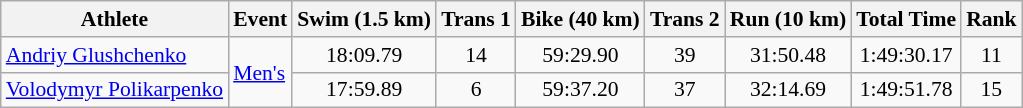<table class="wikitable" style="font-size:90%">
<tr>
<th>Athlete</th>
<th>Event</th>
<th>Swim (1.5 km)</th>
<th>Trans 1</th>
<th>Bike (40 km)</th>
<th>Trans 2</th>
<th>Run (10 km)</th>
<th>Total Time</th>
<th>Rank</th>
</tr>
<tr align=center>
<td align=left><a href='#'>Andriy Glushchenko</a></td>
<td align=left rowspan=2><a href='#'>Men's</a></td>
<td>18:09.79</td>
<td>14</td>
<td>59:29.90</td>
<td>39</td>
<td>31:50.48</td>
<td>1:49:30.17</td>
<td>11</td>
</tr>
<tr align=center>
<td align=left><a href='#'>Volodymyr Polikarpenko</a></td>
<td>17:59.89</td>
<td>6</td>
<td>59:37.20</td>
<td>37</td>
<td>32:14.69</td>
<td>1:49:51.78</td>
<td>15</td>
</tr>
</table>
